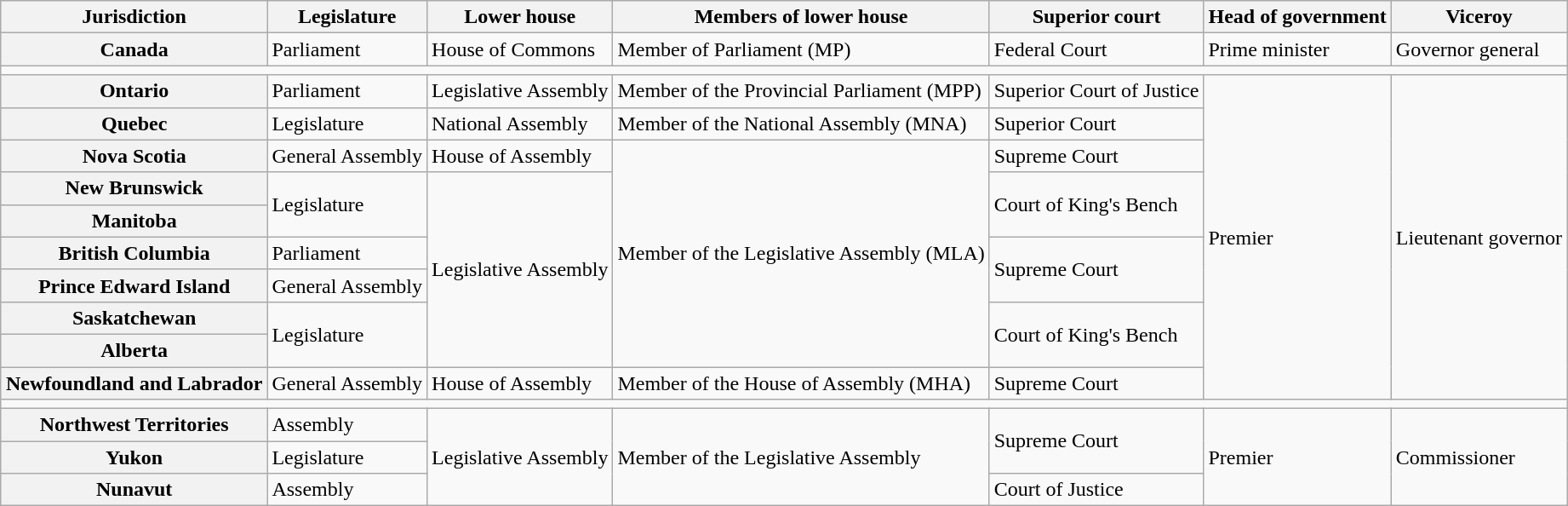<table class="wikitable plainrowheaders" style="margin:auto;">
<tr>
<th>Jurisdiction</th>
<th>Legislature</th>
<th>Lower house</th>
<th>Members of lower house</th>
<th>Superior court</th>
<th>Head of government</th>
<th>Viceroy</th>
</tr>
<tr>
<th scope="row">Canada</th>
<td>Parliament</td>
<td>House of Commons</td>
<td>Member of Parliament (MP)</td>
<td>Federal Court</td>
<td>Prime minister</td>
<td>Governor general</td>
</tr>
<tr>
<td colspan="7"></td>
</tr>
<tr>
<th scope="row">Ontario</th>
<td>Parliament</td>
<td>Legislative Assembly</td>
<td>Member of the Provincial Parliament (MPP)</td>
<td>Superior Court of Justice</td>
<td rowspan="10">Premier</td>
<td rowspan="10">Lieutenant governor</td>
</tr>
<tr>
<th scope="row">Quebec</th>
<td>Legislature</td>
<td>National Assembly</td>
<td>Member of the National Assembly (MNA)</td>
<td>Superior Court</td>
</tr>
<tr>
<th scope="row">Nova Scotia</th>
<td rowspan="1">General Assembly</td>
<td rowspan="1">House of Assembly</td>
<td rowspan="7">Member of the Legislative Assembly (MLA)</td>
<td rowspan="1">Supreme Court</td>
</tr>
<tr>
<th scope="row">New Brunswick</th>
<td rowspan="2">Legislature</td>
<td rowspan="6">Legislative Assembly</td>
<td rowspan="2">Court of King's Bench</td>
</tr>
<tr>
<th scope="row">Manitoba</th>
</tr>
<tr>
<th scope="row">British Columbia</th>
<td rowspan="1">Parliament</td>
<td rowspan="2">Supreme Court</td>
</tr>
<tr>
<th scope="row">Prince Edward Island</th>
<td rowspan="1">General Assembly</td>
</tr>
<tr>
<th scope="row">Saskatchewan</th>
<td rowspan="2">Legislature</td>
<td rowspan="2">Court of King's Bench</td>
</tr>
<tr>
<th scope="row">Alberta</th>
</tr>
<tr>
<th scope="row">Newfoundland and Labrador</th>
<td rowspan="1">General Assembly</td>
<td rowspan="1">House of Assembly</td>
<td>Member of the House of Assembly (MHA)</td>
<td rowspan="1">Supreme Court</td>
</tr>
<tr>
<td colspan="7"></td>
</tr>
<tr>
<th scope="row">Northwest Territories</th>
<td>Assembly</td>
<td rowspan="3">Legislative Assembly</td>
<td rowspan="3">Member of the Legislative Assembly</td>
<td rowspan="2">Supreme Court</td>
<td rowspan="3">Premier</td>
<td rowspan="3">Commissioner</td>
</tr>
<tr>
<th scope="row">Yukon</th>
<td>Legislature</td>
</tr>
<tr>
<th scope="row">Nunavut</th>
<td>Assembly</td>
<td>Court of Justice</td>
</tr>
</table>
